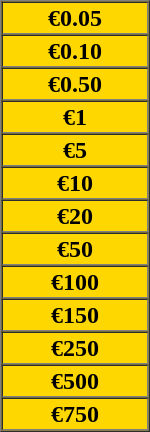<table border=1 cellspacing=0 cellpadding=1 width=100px style="background:gold;text-align:center">
<tr>
<td><strong>€0.05</strong></td>
</tr>
<tr>
<td><strong>€0.10</strong></td>
</tr>
<tr>
<td><strong>€0.50</strong></td>
</tr>
<tr>
<td><strong>€1</strong></td>
</tr>
<tr>
<td><strong>€5</strong></td>
</tr>
<tr>
<td><strong>€10</strong></td>
</tr>
<tr>
<td><strong>€20</strong></td>
</tr>
<tr>
<td><strong>€50</strong></td>
</tr>
<tr>
<td><strong>€100</strong></td>
</tr>
<tr>
<td><strong>€150</strong></td>
</tr>
<tr>
<td><strong>€250</strong></td>
</tr>
<tr>
<td><strong>€500</strong></td>
</tr>
<tr>
<td><strong>€750</strong></td>
</tr>
</table>
